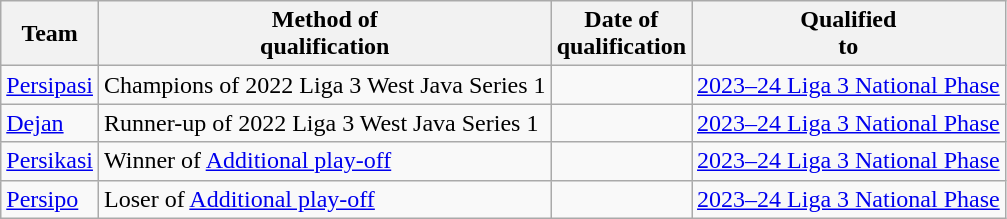<table class="wikitable sortable" style="text-align: left;">
<tr>
<th>Team</th>
<th>Method of <br> qualification</th>
<th>Date of <br> qualification</th>
<th>Qualified <br> to<br></th>
</tr>
<tr>
<td><a href='#'>Persipasi</a></td>
<td {{Sort>Champions of 2022 Liga 3 West Java Series 1</td>
<td></td>
<td><a href='#'>2023–24 Liga 3 National Phase</a></td>
</tr>
<tr>
<td><a href='#'>Dejan</a></td>
<td {{Sort>Runner-up of 2022 Liga 3 West Java Series 1</td>
<td></td>
<td><a href='#'>2023–24 Liga 3 National Phase</a></td>
</tr>
<tr>
<td><a href='#'>Persikasi</a></td>
<td {{Sort>Winner of <a href='#'>Additional play-off</a></td>
<td></td>
<td><a href='#'>2023–24 Liga 3 National Phase</a></td>
</tr>
<tr>
<td><a href='#'>Persipo</a></td>
<td {{Sort>Loser of <a href='#'>Additional play-off</a></td>
<td></td>
<td><a href='#'>2023–24 Liga 3 National Phase</a></td>
</tr>
</table>
